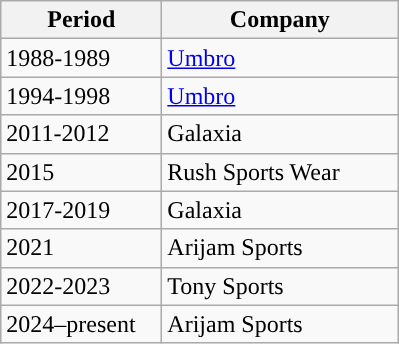<table class="wikitable sortable">
<tr>
<th style="width:100px;">Period</th>
<th style="width:150px;">Company</th>
</tr>
<tr>
<td>1988-1989</td>
<td> <a href='#'>Umbro</a></td>
</tr>
<tr>
<td>1994-1998</td>
<td> <a href='#'>Umbro</a></td>
</tr>
<tr>
<td>2011-2012</td>
<td> Galaxia</td>
</tr>
<tr>
<td>2015</td>
<td> Rush Sports Wear</td>
</tr>
<tr>
<td>2017-2019</td>
<td> Galaxia</td>
</tr>
<tr>
<td>2021</td>
<td> Arijam Sports</td>
</tr>
<tr>
<td>2022-2023</td>
<td> Tony Sports</td>
</tr>
<tr>
<td>2024–present</td>
<td> Arijam Sports</td>
</tr>
</table>
